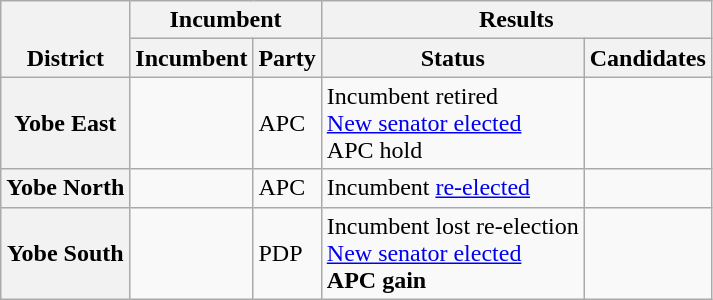<table class="wikitable sortable">
<tr valign=bottom>
<th rowspan=2>District</th>
<th colspan=2>Incumbent</th>
<th colspan=2>Results</th>
</tr>
<tr valign=bottom>
<th>Incumbent</th>
<th>Party</th>
<th>Status</th>
<th>Candidates</th>
</tr>
<tr>
<th>Yobe East</th>
<td></td>
<td>APC</td>
<td>Incumbent retired<br><a href='#'>New senator elected</a><br>APC hold</td>
<td nowrap></td>
</tr>
<tr>
<th>Yobe North</th>
<td></td>
<td>APC</td>
<td>Incumbent <a href='#'>re-elected</a></td>
<td nowrap></td>
</tr>
<tr>
<th>Yobe South</th>
<td></td>
<td>PDP</td>
<td>Incumbent lost re-election<br><a href='#'>New senator elected</a><br><strong>APC gain</strong></td>
<td nowrap></td>
</tr>
</table>
